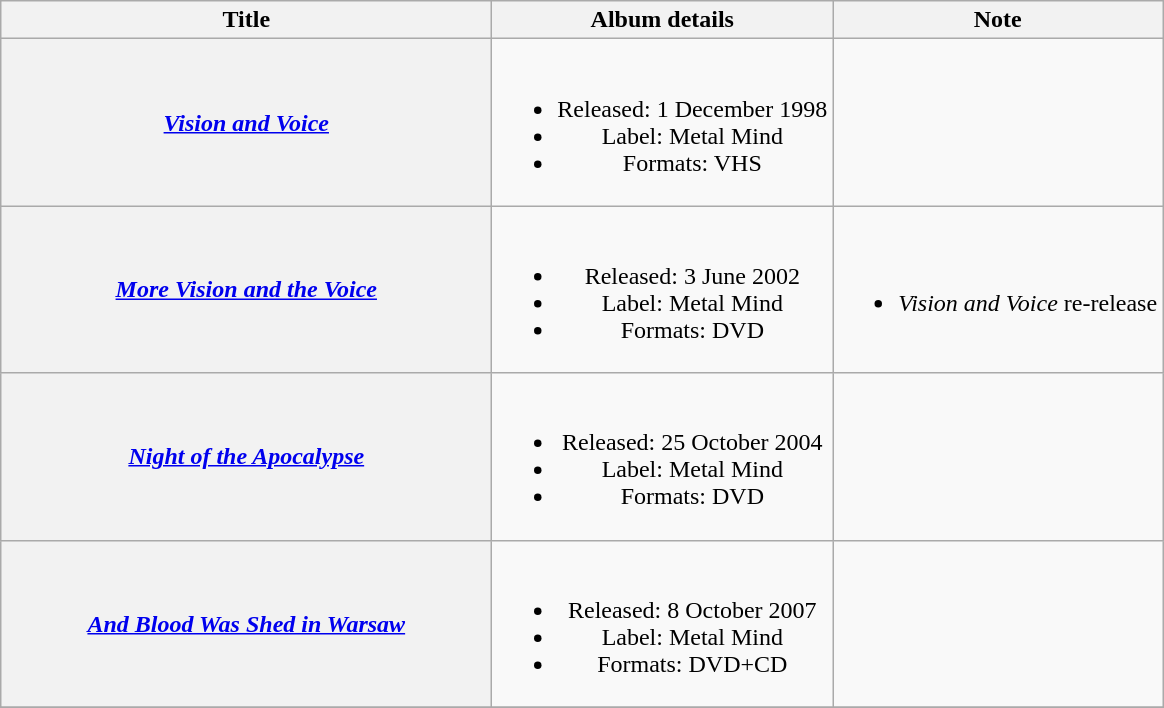<table class="wikitable plainrowheaders" style="text-align:center;">
<tr>
<th scope="col" style="width:20em;">Title</th>
<th scope="col">Album details</th>
<th scope="col">Note</th>
</tr>
<tr>
<th scope="row"><em><a href='#'>Vision and Voice</a></em></th>
<td><br><ul><li>Released: 1 December 1998</li><li>Label: Metal Mind</li><li>Formats: VHS</li></ul></td>
<td></td>
</tr>
<tr>
<th scope="row"><em><a href='#'>More Vision and the Voice</a></em></th>
<td><br><ul><li>Released: 3 June 2002</li><li>Label: Metal Mind</li><li>Formats: DVD</li></ul></td>
<td><br><ul><li><em>Vision and Voice</em> re-release</li></ul></td>
</tr>
<tr>
<th scope="row"><em><a href='#'>Night of the Apocalypse</a></em></th>
<td><br><ul><li>Released: 25 October 2004</li><li>Label: Metal Mind</li><li>Formats: DVD</li></ul></td>
<td></td>
</tr>
<tr>
<th scope="row"><em><a href='#'>And Blood Was Shed in Warsaw</a></em></th>
<td><br><ul><li>Released: 8 October 2007</li><li>Label: Metal Mind</li><li>Formats: DVD+CD</li></ul></td>
<td></td>
</tr>
<tr>
</tr>
</table>
